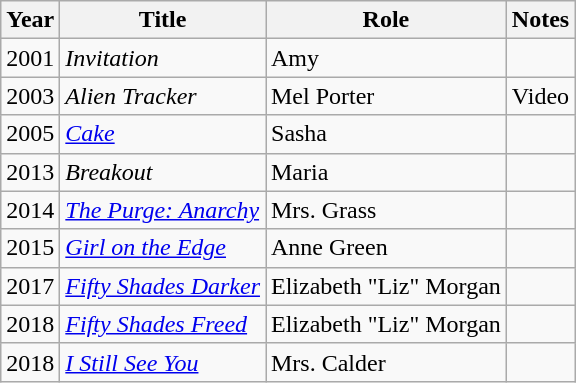<table class="wikitable sortable">
<tr>
<th>Year</th>
<th>Title</th>
<th>Role</th>
<th class="unsortable">Notes</th>
</tr>
<tr>
<td>2001</td>
<td><em>Invitation</em></td>
<td>Amy</td>
<td></td>
</tr>
<tr>
<td>2003</td>
<td><em>Alien Tracker</em></td>
<td>Mel Porter</td>
<td>Video</td>
</tr>
<tr>
<td>2005</td>
<td><em><a href='#'>Cake</a></em></td>
<td>Sasha</td>
<td></td>
</tr>
<tr>
<td>2013</td>
<td><em>Breakout</em></td>
<td>Maria</td>
<td></td>
</tr>
<tr>
<td>2014</td>
<td><em><a href='#'>The Purge: Anarchy</a></em></td>
<td>Mrs. Grass</td>
<td></td>
</tr>
<tr>
<td>2015</td>
<td><em><a href='#'>Girl on the Edge</a></em></td>
<td>Anne Green</td>
<td></td>
</tr>
<tr>
<td>2017</td>
<td><em><a href='#'>Fifty Shades Darker</a></em></td>
<td>Elizabeth "Liz" Morgan</td>
<td></td>
</tr>
<tr>
<td>2018</td>
<td><em><a href='#'>Fifty Shades Freed</a></em></td>
<td>Elizabeth "Liz" Morgan</td>
<td></td>
</tr>
<tr>
<td>2018</td>
<td><em><a href='#'>I Still See You</a></em></td>
<td>Mrs. Calder</td>
<td></td>
</tr>
</table>
